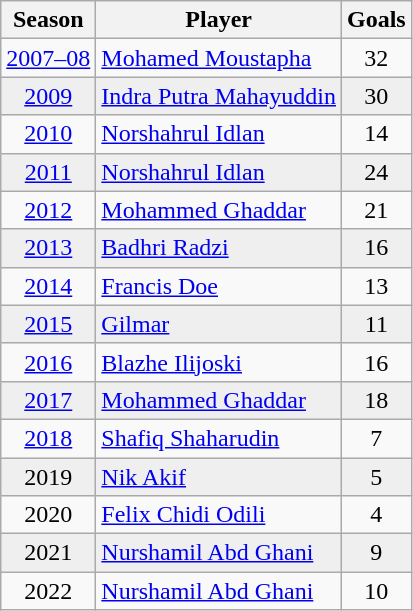<table class="wikitable">
<tr>
<th style="background:; color:; text-align:center;">Season</th>
<th style="background:; color:; text-align:center;">Player</th>
<th style="background:; color:; text-align:center;">Goals</th>
</tr>
<tr>
<td style="text-align:center;"><a href='#'>2007–08</a></td>
<td> <a href='#'>Mohamed Moustapha</a></td>
<td align=center>32</td>
</tr>
<tr style="background:#efefef;">
<td style="text-align:center;"><a href='#'>2009</a></td>
<td> <a href='#'>Indra Putra Mahayuddin</a></td>
<td align=center>30</td>
</tr>
<tr>
<td style="text-align:center;"><a href='#'>2010</a></td>
<td> <a href='#'>Norshahrul Idlan</a></td>
<td align=center>14</td>
</tr>
<tr style="background:#efefef;">
<td style="text-align:center;"><a href='#'>2011</a></td>
<td> <a href='#'>Norshahrul Idlan</a></td>
<td align=center>24</td>
</tr>
<tr>
<td style="text-align:center;"><a href='#'>2012</a></td>
<td> <a href='#'>Mohammed Ghaddar</a></td>
<td align=center>21</td>
</tr>
<tr style="background:#efefef;">
<td style="text-align:center;"><a href='#'>2013</a></td>
<td> <a href='#'>Badhri Radzi</a></td>
<td style="text-align:center;">16</td>
</tr>
<tr>
<td style="text-align:center;"><a href='#'>2014</a></td>
<td> <a href='#'>Francis Doe</a></td>
<td style="text-align:center;">13</td>
</tr>
<tr style="background:#efefef;">
<td style="text-align:center;"><a href='#'>2015</a></td>
<td> <a href='#'>Gilmar</a></td>
<td align=center>11</td>
</tr>
<tr>
<td style="text-align:center;"><a href='#'>2016</a></td>
<td> <a href='#'>Blazhe Ilijoski</a></td>
<td align=center>16</td>
</tr>
<tr style="background:#efefef;">
<td style="text-align:center;"><a href='#'>2017</a></td>
<td> <a href='#'>Mohammed Ghaddar</a></td>
<td align=center>18</td>
</tr>
<tr>
<td style="text-align:center;"><a href='#'>2018</a></td>
<td> <a href='#'>Shafiq Shaharudin</a></td>
<td style="text-align:center;">7</td>
</tr>
<tr style="background:#efefef;">
<td style="text-align:center;">2019</td>
<td> <a href='#'>Nik Akif</a></td>
<td style="text-align:center;">5</td>
</tr>
<tr>
<td style="text-align:center;">2020</td>
<td> <a href='#'>Felix Chidi Odili</a></td>
<td align=center>4</td>
</tr>
<tr style="background:#efefef;">
<td style="text-align:center;">2021</td>
<td> <a href='#'>Nurshamil Abd Ghani</a></td>
<td style="text-align:center;">9</td>
</tr>
<tr>
<td style="text-align:center;">2022</td>
<td> <a href='#'>Nurshamil Abd Ghani</a></td>
<td style="text-align:center;">10</td>
</tr>
</table>
